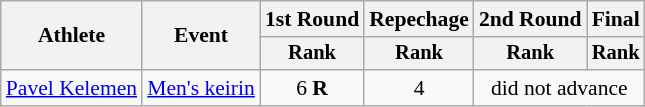<table class="wikitable" style="font-size:90%">
<tr>
<th rowspan=2>Athlete</th>
<th rowspan=2>Event</th>
<th>1st Round</th>
<th>Repechage</th>
<th>2nd Round</th>
<th>Final</th>
</tr>
<tr style="font-size:95%">
<th>Rank</th>
<th>Rank</th>
<th>Rank</th>
<th>Rank</th>
</tr>
<tr align=center>
<td align=left><a href='#'>Pavel Kelemen</a></td>
<td align=left><a href='#'>Men's keirin</a></td>
<td>6 <strong>R</strong></td>
<td>4</td>
<td colspan=2>did not advance</td>
</tr>
</table>
